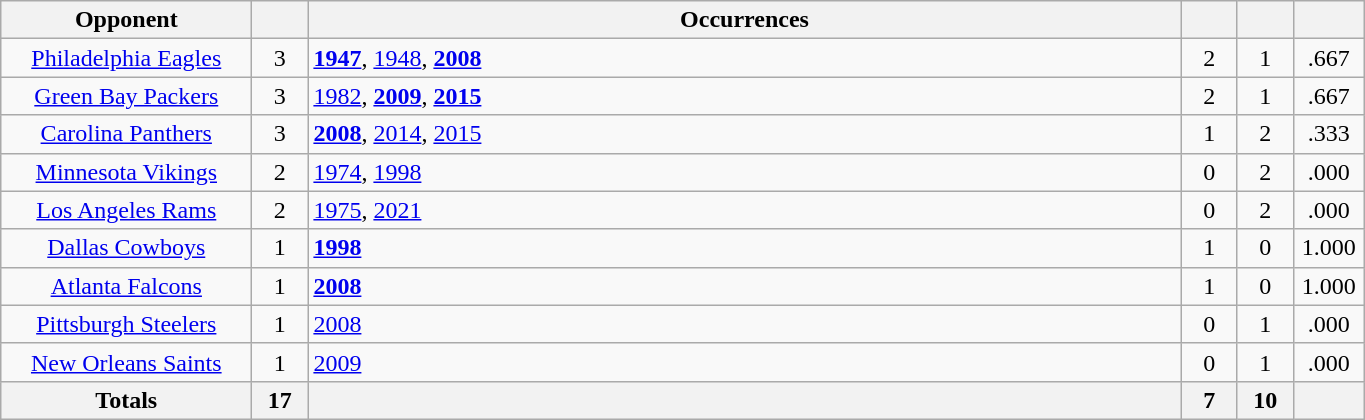<table class="wikitable sortable" style="text-align:center; width: 72%;">
<tr>
<th width="160">Opponent</th>
<th width="30"></th>
<th>Occurrences</th>
<th width="30"></th>
<th width="30"></th>
<th width="40"></th>
</tr>
<tr>
<td><a href='#'>Philadelphia Eagles</a></td>
<td>3</td>
<td align=left><strong><a href='#'>1947</a></strong>, <a href='#'>1948</a>, <strong><a href='#'>2008</a></strong></td>
<td>2</td>
<td>1</td>
<td>.667</td>
</tr>
<tr>
<td><a href='#'>Green Bay Packers</a></td>
<td>3</td>
<td align=left><a href='#'>1982</a>, <strong><a href='#'>2009</a></strong>, <strong><a href='#'>2015</a></strong></td>
<td>2</td>
<td>1</td>
<td>.667</td>
</tr>
<tr>
<td><a href='#'>Carolina Panthers</a></td>
<td>3</td>
<td align=left><strong><a href='#'>2008</a></strong>, <a href='#'>2014</a>, <a href='#'>2015</a></td>
<td>1</td>
<td>2</td>
<td>.333</td>
</tr>
<tr>
<td><a href='#'>Minnesota Vikings</a></td>
<td>2</td>
<td align=left><a href='#'>1974</a>, <a href='#'>1998</a></td>
<td>0</td>
<td>2</td>
<td>.000</td>
</tr>
<tr>
<td><a href='#'>Los Angeles Rams</a></td>
<td>2</td>
<td style="text-align:left"><a href='#'>1975</a>, <a href='#'>2021</a></td>
<td>0</td>
<td>2</td>
<td>.000</td>
</tr>
<tr>
<td><a href='#'>Dallas Cowboys</a></td>
<td>1</td>
<td style="text-align:left"><strong><a href='#'>1998</a></strong></td>
<td>1</td>
<td>0</td>
<td>1.000</td>
</tr>
<tr>
<td><a href='#'>Atlanta Falcons</a></td>
<td>1</td>
<td align=left><strong><a href='#'>2008</a></strong></td>
<td>1</td>
<td>0</td>
<td>1.000</td>
</tr>
<tr>
<td><a href='#'>Pittsburgh Steelers</a></td>
<td>1</td>
<td align=left><a href='#'>2008</a></td>
<td>0</td>
<td>1</td>
<td>.000</td>
</tr>
<tr>
<td><a href='#'>New Orleans Saints</a></td>
<td>1</td>
<td align=left><a href='#'>2009</a></td>
<td>0</td>
<td>1</td>
<td>.000</td>
</tr>
<tr>
<th width="150">Totals</th>
<th width="30">17</th>
<th></th>
<th width="30">7</th>
<th width="30">10</th>
<th width="40"></th>
</tr>
</table>
